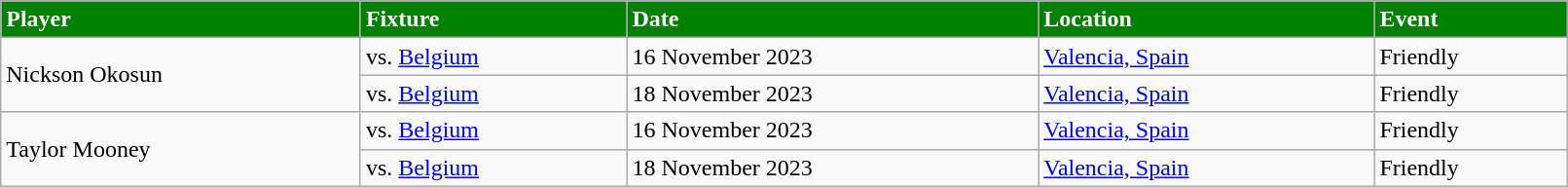<table class="wikitable" style="width:85%;">
<tr>
<th style="background:green; color:white; text-align:left;">Player</th>
<th style="background:green; color:white; text-align:left;">Fixture</th>
<th style="background:green; color:white; text-align:left;">Date</th>
<th style="background:green; color:white; text-align:left;">Location</th>
<th style="background:green; color:white; text-align:left;">Event</th>
</tr>
<tr>
<td rowspan="2">Nickson Okosun</td>
<td>vs.  <a href='#'>Belgium</a></td>
<td>16 November 2023</td>
<td><a href='#'>Valencia, Spain</a></td>
<td>Friendly</td>
</tr>
<tr>
<td>vs.  <a href='#'>Belgium</a></td>
<td>18 November 2023</td>
<td><a href='#'>Valencia, Spain</a></td>
<td>Friendly</td>
</tr>
<tr>
<td rowspan="2">Taylor Mooney</td>
<td>vs.  <a href='#'>Belgium</a></td>
<td>16 November 2023</td>
<td><a href='#'>Valencia, Spain</a></td>
<td>Friendly</td>
</tr>
<tr>
<td>vs.  <a href='#'>Belgium</a></td>
<td>18 November 2023</td>
<td><a href='#'>Valencia, Spain</a></td>
<td>Friendly</td>
</tr>
</table>
